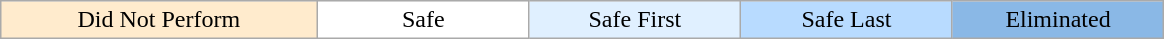<table class="wikitable" style="margin:1em auto; text-align:center;">
<tr>
<td style="background:#FFEBCD; width:15%;">Did Not Perform</td>
<td style="background:white; width:10%;">Safe</td>
<td style="background:#e0f0ff; width:10%;">Safe First</td>
<td style="background:#b8dbff; width:10%;">Safe Last</td>
<td style="background:#8ab8e6; width:10%;">Eliminated</td>
</tr>
</table>
